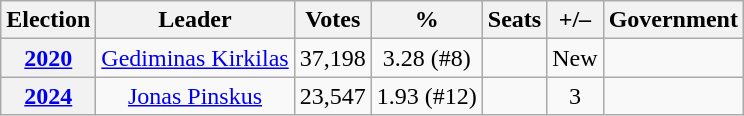<table class=wikitable style="text-align: center;">
<tr>
<th>Election</th>
<th>Leader</th>
<th>Votes</th>
<th>%</th>
<th>Seats</th>
<th>+/–</th>
<th>Government</th>
</tr>
<tr>
<th><a href='#'>2020</a></th>
<td><a href='#'>Gediminas Kirkilas</a></td>
<td>37,198</td>
<td>3.28 (#8)</td>
<td></td>
<td>New</td>
<td></td>
</tr>
<tr>
<th><a href='#'>2024</a></th>
<td><a href='#'>Jonas Pinskus</a></td>
<td>23,547</td>
<td>1.93 (#12)</td>
<td></td>
<td> 3</td>
<td></td>
</tr>
</table>
